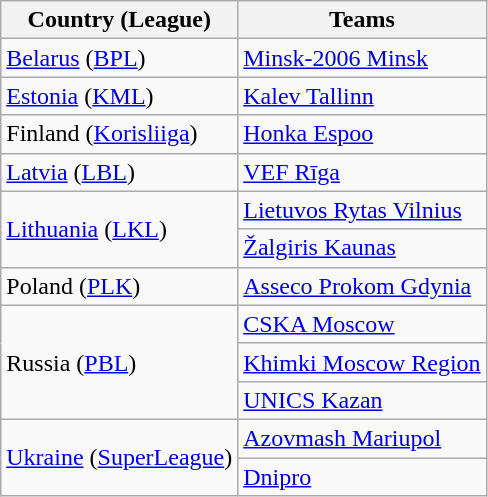<table class=wikitable style="text-align:left">
<tr>
<th>Country (League)</th>
<th>Teams</th>
</tr>
<tr>
<td> <a href='#'>Belarus</a> (<a href='#'>BPL</a>)</td>
<td><a href='#'>Minsk-2006 Minsk</a></td>
</tr>
<tr>
<td> <a href='#'>Estonia</a> (<a href='#'>KML</a>)</td>
<td><a href='#'>Kalev Tallinn</a></td>
</tr>
<tr>
<td> Finland (<a href='#'>Korisliiga</a>)</td>
<td><a href='#'>Honka Espoo</a></td>
</tr>
<tr>
<td> <a href='#'>Latvia</a> (<a href='#'>LBL</a>)</td>
<td><a href='#'>VEF Rīga</a></td>
</tr>
<tr>
<td rowspan=2> <a href='#'>Lithuania</a> (<a href='#'>LKL</a>)</td>
<td><a href='#'>Lietuvos Rytas Vilnius</a></td>
</tr>
<tr>
<td><a href='#'>Žalgiris Kaunas</a></td>
</tr>
<tr>
<td> Poland (<a href='#'>PLK</a>)</td>
<td><a href='#'>Asseco Prokom Gdynia</a></td>
</tr>
<tr>
<td rowspan=3> Russia (<a href='#'>PBL</a>)</td>
<td><a href='#'>CSKA Moscow</a></td>
</tr>
<tr>
<td><a href='#'>Khimki Moscow Region</a></td>
</tr>
<tr>
<td><a href='#'>UNICS Kazan</a></td>
</tr>
<tr>
<td rowspan=2> <a href='#'>Ukraine</a> (<a href='#'>SuperLeague</a>)</td>
<td><a href='#'>Azovmash Mariupol</a></td>
</tr>
<tr>
<td><a href='#'>Dnipro</a></td>
</tr>
</table>
